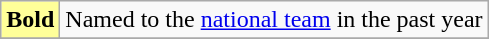<table class="wikitable">
<tr>
<td style="background-color:#FFFF99"><strong>Bold</strong></td>
<td>Named to the <a href='#'>national team</a> in the past year</td>
</tr>
<tr>
</tr>
</table>
